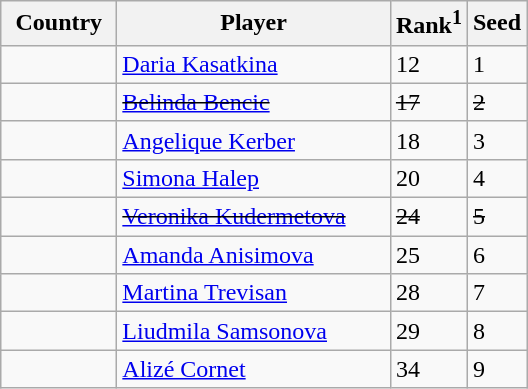<table class="sortable wikitable">
<tr>
<th width="70">Country</th>
<th width="175">Player</th>
<th>Rank<sup>1</sup></th>
<th>Seed</th>
</tr>
<tr>
<td></td>
<td><a href='#'>Daria Kasatkina</a></td>
<td>12</td>
<td>1</td>
</tr>
<tr>
<td><s></s></td>
<td><s><a href='#'>Belinda Bencic</a></s></td>
<td><s>17</s></td>
<td><s>2</s></td>
</tr>
<tr>
<td></td>
<td><a href='#'>Angelique Kerber</a></td>
<td>18</td>
<td>3</td>
</tr>
<tr>
<td></td>
<td><a href='#'>Simona Halep</a></td>
<td>20</td>
<td>4</td>
</tr>
<tr>
<td></td>
<td><s><a href='#'>Veronika Kudermetova</a></s></td>
<td><s>24</s></td>
<td><s>5</s></td>
</tr>
<tr>
<td></td>
<td><a href='#'>Amanda Anisimova</a></td>
<td>25</td>
<td>6</td>
</tr>
<tr>
<td></td>
<td><a href='#'>Martina Trevisan</a></td>
<td>28</td>
<td>7</td>
</tr>
<tr>
<td></td>
<td><a href='#'>Liudmila Samsonova</a></td>
<td>29</td>
<td>8</td>
</tr>
<tr>
<td></td>
<td><a href='#'>Alizé Cornet</a></td>
<td>34</td>
<td>9</td>
</tr>
</table>
